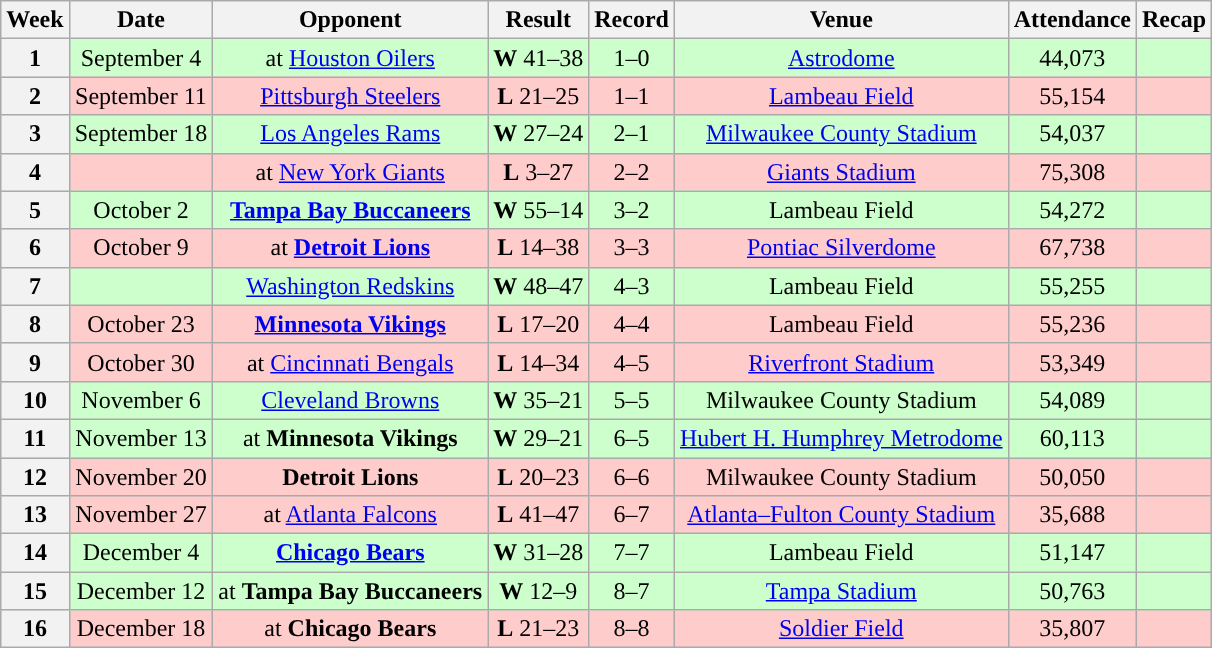<table class="wikitable" style="text-align:center">
<tr>
<th>Week</th>
<th>Date</th>
<th>Opponent</th>
<th>Result</th>
<th>Record</th>
<th>Venue</th>
<th>Attendance</th>
<th>Recap</th>
</tr>
<tr style="background:#cfc">
<th>1</th>
<td>September 4</td>
<td>at <a href='#'>Houston Oilers</a></td>
<td><strong>W</strong> 41–38 </td>
<td>1–0</td>
<td><a href='#'>Astrodome</a></td>
<td>44,073</td>
<td></td>
</tr>
<tr style="background:#fcc">
<th>2</th>
<td>September 11</td>
<td><a href='#'>Pittsburgh Steelers</a></td>
<td><strong>L</strong> 21–25</td>
<td>1–1</td>
<td><a href='#'>Lambeau Field</a></td>
<td>55,154</td>
<td></td>
</tr>
<tr style="background:#cfc">
<th>3</th>
<td>September 18</td>
<td><a href='#'>Los Angeles Rams</a></td>
<td><strong>W</strong> 27–24</td>
<td>2–1</td>
<td><a href='#'>Milwaukee County Stadium</a></td>
<td>54,037</td>
<td></td>
</tr>
<tr style="background:#fcc">
<th>4</th>
<td></td>
<td>at <a href='#'>New York Giants</a></td>
<td><strong>L</strong> 3–27</td>
<td>2–2</td>
<td><a href='#'>Giants Stadium</a></td>
<td>75,308</td>
<td></td>
</tr>
<tr style="background:#cfc">
<th>5</th>
<td>October 2</td>
<td><strong><a href='#'>Tampa Bay Buccaneers</a></strong></td>
<td><strong>W</strong> 55–14</td>
<td>3–2</td>
<td>Lambeau Field</td>
<td>54,272</td>
<td></td>
</tr>
<tr style="background:#fcc">
<th>6</th>
<td>October 9</td>
<td>at <strong><a href='#'>Detroit Lions</a></strong></td>
<td><strong>L</strong> 14–38</td>
<td>3–3</td>
<td><a href='#'>Pontiac Silverdome</a></td>
<td>67,738</td>
<td></td>
</tr>
<tr style="background:#cfc">
<th>7</th>
<td></td>
<td><a href='#'>Washington Redskins</a></td>
<td><strong>W</strong> 48–47</td>
<td>4–3</td>
<td>Lambeau Field</td>
<td>55,255</td>
<td></td>
</tr>
<tr style="background:#fcc">
<th>8</th>
<td>October 23</td>
<td><strong><a href='#'>Minnesota Vikings</a></strong></td>
<td><strong>L</strong> 17–20 </td>
<td>4–4</td>
<td>Lambeau Field</td>
<td>55,236</td>
<td></td>
</tr>
<tr style="background:#fcc">
<th>9</th>
<td>October 30</td>
<td>at <a href='#'>Cincinnati Bengals</a></td>
<td><strong>L</strong> 14–34</td>
<td>4–5</td>
<td><a href='#'>Riverfront Stadium</a></td>
<td>53,349</td>
<td></td>
</tr>
<tr style="background:#cfc">
<th>10</th>
<td>November 6</td>
<td><a href='#'>Cleveland Browns</a></td>
<td><strong>W</strong> 35–21</td>
<td>5–5</td>
<td>Milwaukee County Stadium</td>
<td>54,089</td>
<td></td>
</tr>
<tr style="background:#cfc">
<th>11</th>
<td>November 13</td>
<td>at <strong>Minnesota Vikings</strong></td>
<td><strong>W</strong> 29–21</td>
<td>6–5</td>
<td><a href='#'>Hubert H. Humphrey Metrodome</a></td>
<td>60,113</td>
<td></td>
</tr>
<tr style="background:#fcc">
<th>12</th>
<td>November 20</td>
<td><strong>Detroit Lions</strong></td>
<td><strong>L</strong> 20–23 </td>
<td>6–6</td>
<td>Milwaukee County Stadium</td>
<td>50,050</td>
<td></td>
</tr>
<tr style="background:#fcc">
<th>13</th>
<td>November 27</td>
<td>at <a href='#'>Atlanta Falcons</a></td>
<td><strong>L</strong> 41–47 </td>
<td>6–7</td>
<td><a href='#'>Atlanta–Fulton County Stadium</a></td>
<td>35,688</td>
<td></td>
</tr>
<tr style="background:#cfc">
<th>14</th>
<td>December 4</td>
<td><strong><a href='#'>Chicago Bears</a></strong></td>
<td><strong>W</strong> 31–28</td>
<td>7–7</td>
<td>Lambeau Field</td>
<td>51,147</td>
<td></td>
</tr>
<tr style="background:#cfc">
<th>15</th>
<td>December 12</td>
<td>at <strong>Tampa Bay Buccaneers</strong></td>
<td><strong>W</strong> 12–9 </td>
<td>8–7</td>
<td><a href='#'>Tampa Stadium</a></td>
<td>50,763</td>
<td></td>
</tr>
<tr style="background:#fcc">
<th>16</th>
<td>December 18</td>
<td>at <strong>Chicago Bears</strong></td>
<td><strong>L</strong> 21–23</td>
<td>8–8</td>
<td><a href='#'>Soldier Field</a></td>
<td>35,807</td>
<td></td>
</tr>
</table>
